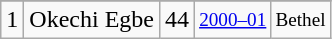<table class="wikitable">
<tr>
</tr>
<tr>
<td>1</td>
<td>Okechi Egbe</td>
<td>44</td>
<td style="font-size:80%;"><a href='#'>2000–01</a></td>
<td style="font-size:80%;">Bethel</td>
</tr>
</table>
